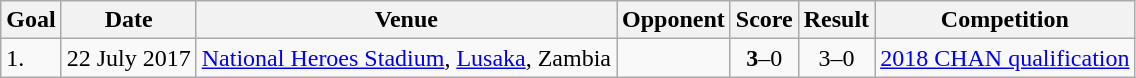<table class="wikitable plainrowheaders sortable">
<tr>
<th>Goal</th>
<th>Date</th>
<th>Venue</th>
<th>Opponent</th>
<th>Score</th>
<th>Result</th>
<th>Competition</th>
</tr>
<tr>
<td>1.</td>
<td>22 July 2017</td>
<td><a href='#'>National Heroes Stadium</a>, <a href='#'>Lusaka</a>, Zambia</td>
<td></td>
<td align=center><strong>3</strong>–0</td>
<td align=center>3–0</td>
<td><a href='#'>2018 CHAN qualification</a></td>
</tr>
</table>
